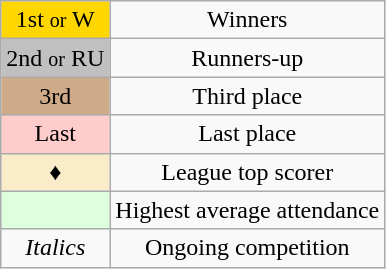<table class="wikitable" style="text-align:center">
<tr>
<td style=background:gold>1st <small>or</small> W</td>
<td>Winners</td>
</tr>
<tr>
<td style=background:silver>2nd <small>or</small> RU</td>
<td>Runners-up</td>
</tr>
<tr>
<td style=background:#CFAA88>3rd</td>
<td>Third place</td>
</tr>
<tr>
<td style=background:#FFCCCC>Last</td>
<td>Last place</td>
</tr>
<tr>
<td style=background:#FAECC8;">♦</td>
<td>League top scorer</td>
</tr>
<tr>
<td style="background:#dfd;"> </td>
<td>Highest average attendance</td>
</tr>
<tr>
<td><em>Italics</em></td>
<td>Ongoing competition</td>
</tr>
</table>
